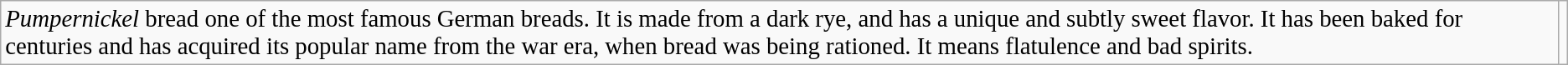<table class="wikitable">
<tr>
<td><big><em>Pumpernickel</em> bread one of the most famous German breads. It is made from a dark rye, and has a unique and subtly sweet flavor. It has been baked for centuries and has acquired its popular name from the war era, when bread was being rationed. It means flatulence and bad spirits.</big></td>
<td></td>
</tr>
</table>
